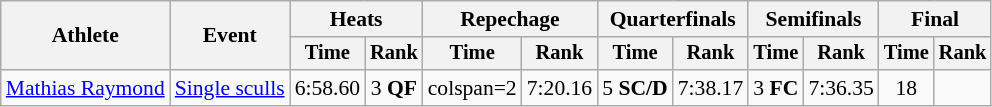<table class="wikitable" style="font-size:90%">
<tr>
<th rowspan="2">Athlete</th>
<th rowspan="2">Event</th>
<th colspan="2">Heats</th>
<th colspan="2">Repechage</th>
<th colspan=2>Quarterfinals</th>
<th colspan="2">Semifinals</th>
<th colspan="2">Final</th>
</tr>
<tr style="font-size:95%">
<th>Time</th>
<th>Rank</th>
<th>Time</th>
<th>Rank</th>
<th>Time</th>
<th>Rank</th>
<th>Time</th>
<th>Rank</th>
<th>Time</th>
<th>Rank</th>
</tr>
<tr align=center>
<td align=left><a href='#'>Mathias Raymond</a></td>
<td align=left><a href='#'>Single sculls</a></td>
<td>6:58.60</td>
<td>3 <strong>QF</strong></td>
<td>colspan=2 </td>
<td>7:20.16</td>
<td>5 <strong>SC/D</strong></td>
<td>7:38.17</td>
<td>3 <strong>FC</strong></td>
<td>7:36.35</td>
<td>18</td>
</tr>
</table>
